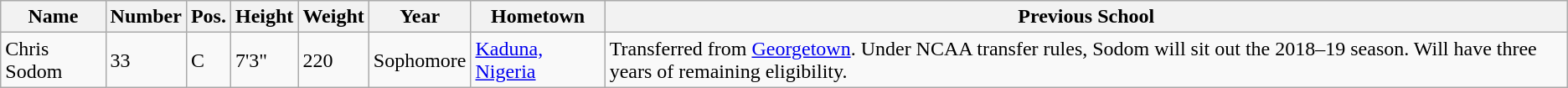<table class="wikitable sortable" border="1">
<tr>
<th>Name</th>
<th>Number</th>
<th>Pos.</th>
<th>Height</th>
<th>Weight</th>
<th>Year</th>
<th>Hometown</th>
<th class="unsortable">Previous School</th>
</tr>
<tr>
<td>Chris Sodom</td>
<td>33</td>
<td>C</td>
<td>7'3"</td>
<td>220</td>
<td>Sophomore</td>
<td><a href='#'>Kaduna, Nigeria</a></td>
<td>Transferred from <a href='#'>Georgetown</a>. Under NCAA transfer rules, Sodom will sit out the 2018–19 season. Will have three years of remaining eligibility.</td>
</tr>
</table>
